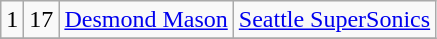<table class="wikitable">
<tr align="center" bgcolor="">
<td>1</td>
<td>17</td>
<td><a href='#'>Desmond Mason</a></td>
<td><a href='#'>Seattle SuperSonics</a></td>
</tr>
<tr align="center" bgcolor="">
</tr>
</table>
